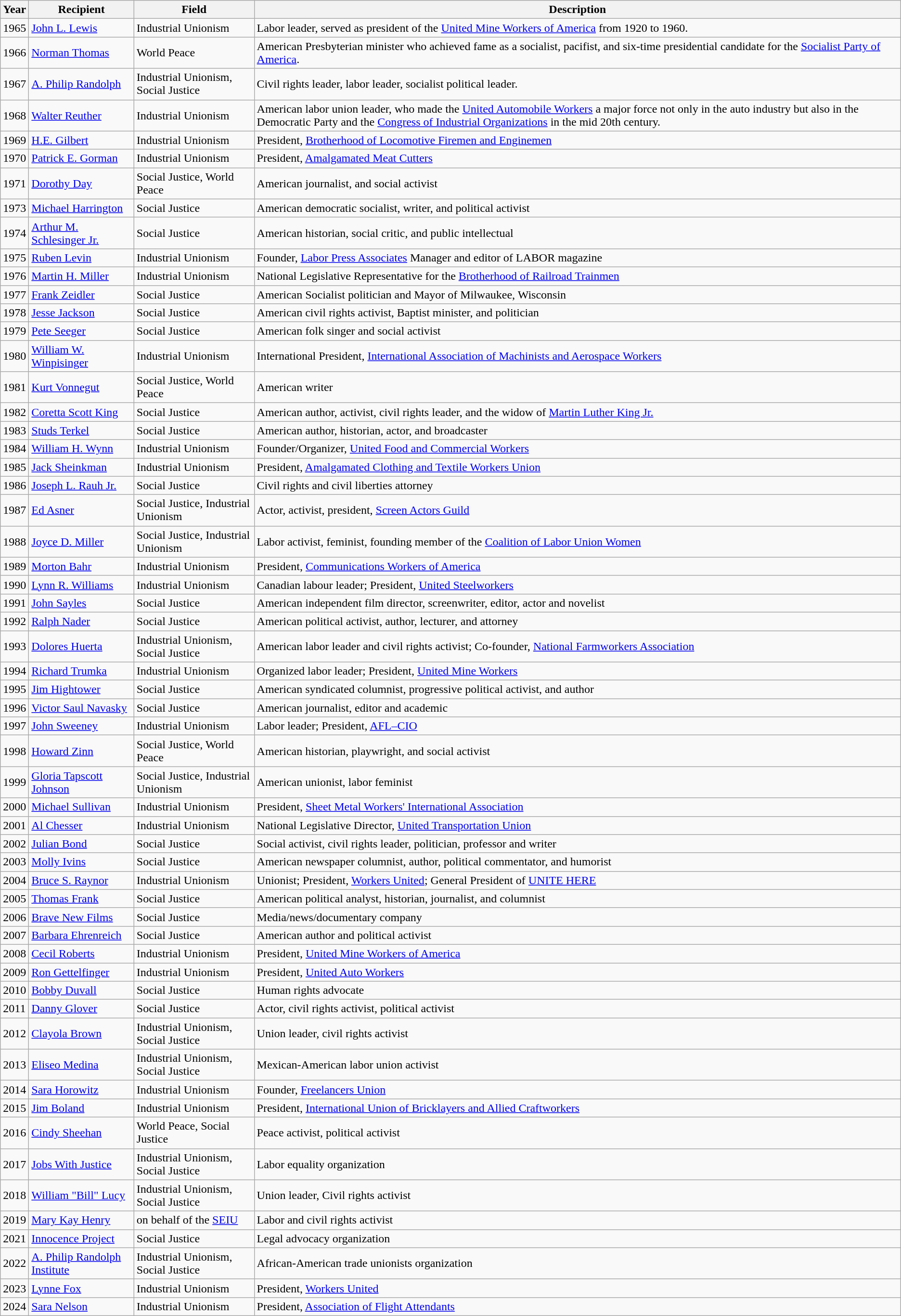<table class="wikitable sortable">
<tr>
<th>Year</th>
<th>Recipient</th>
<th>Field</th>
<th>Description</th>
</tr>
<tr>
<td>1965</td>
<td><a href='#'>John L. Lewis</a></td>
<td>Industrial Unionism</td>
<td>Labor leader, served as president of the <a href='#'>United Mine Workers of America</a> from 1920 to 1960.</td>
</tr>
<tr>
<td>1966</td>
<td><a href='#'>Norman Thomas</a></td>
<td>World Peace</td>
<td>American Presbyterian minister who achieved fame as a socialist, pacifist, and six-time presidential candidate for the <a href='#'>Socialist Party of America</a>.</td>
</tr>
<tr>
<td>1967</td>
<td><a href='#'>A. Philip Randolph</a></td>
<td>Industrial Unionism, Social Justice</td>
<td>Civil rights leader, labor leader, socialist political leader.</td>
</tr>
<tr>
<td>1968</td>
<td><a href='#'>Walter Reuther</a></td>
<td>Industrial Unionism</td>
<td>American labor union leader, who made the <a href='#'>United Automobile Workers</a> a major force not only in the auto industry but also in the Democratic Party and the <a href='#'>Congress of Industrial Organizations</a> in the mid 20th century.</td>
</tr>
<tr>
<td>1969</td>
<td><a href='#'>H.E. Gilbert</a></td>
<td>Industrial Unionism</td>
<td>President, <a href='#'>Brotherhood of Locomotive Firemen and Enginemen</a></td>
</tr>
<tr>
<td>1970</td>
<td><a href='#'>Patrick E. Gorman</a></td>
<td>Industrial Unionism</td>
<td>President, <a href='#'>Amalgamated Meat Cutters</a></td>
</tr>
<tr>
<td>1971</td>
<td><a href='#'>Dorothy Day</a></td>
<td>Social Justice, World Peace</td>
<td>American journalist, and social activist</td>
</tr>
<tr>
<td>1973</td>
<td><a href='#'>Michael Harrington</a></td>
<td>Social Justice</td>
<td>American democratic socialist, writer, and political activist</td>
</tr>
<tr>
<td>1974</td>
<td><a href='#'>Arthur M. Schlesinger Jr.</a></td>
<td>Social Justice</td>
<td>American historian, social critic, and public intellectual</td>
</tr>
<tr>
<td>1975</td>
<td><a href='#'>Ruben Levin</a></td>
<td>Industrial Unionism</td>
<td>Founder, <a href='#'>Labor Press Associates</a> Manager and editor of LABOR magazine</td>
</tr>
<tr>
<td>1976</td>
<td><a href='#'>Martin H. Miller</a></td>
<td>Industrial Unionism</td>
<td>National Legislative Representative for the <a href='#'>Brotherhood of Railroad Trainmen</a></td>
</tr>
<tr>
<td>1977</td>
<td><a href='#'>Frank Zeidler</a></td>
<td>Social Justice</td>
<td>American Socialist politician and Mayor of Milwaukee, Wisconsin</td>
</tr>
<tr>
<td>1978</td>
<td><a href='#'>Jesse Jackson</a></td>
<td>Social Justice</td>
<td>American civil rights activist, Baptist minister, and politician</td>
</tr>
<tr>
<td>1979</td>
<td><a href='#'>Pete Seeger</a></td>
<td>Social Justice</td>
<td>American folk singer and social activist</td>
</tr>
<tr>
<td>1980</td>
<td><a href='#'>William W. Winpisinger</a></td>
<td>Industrial Unionism</td>
<td>International President, <a href='#'>International Association of Machinists and Aerospace Workers</a></td>
</tr>
<tr>
<td>1981</td>
<td><a href='#'>Kurt Vonnegut</a></td>
<td>Social Justice, World Peace</td>
<td>American writer</td>
</tr>
<tr>
<td>1982</td>
<td><a href='#'>Coretta Scott King</a></td>
<td>Social Justice</td>
<td>American author, activist, civil rights leader, and the widow of <a href='#'>Martin Luther King Jr.</a></td>
</tr>
<tr>
<td>1983</td>
<td><a href='#'>Studs Terkel</a></td>
<td>Social Justice</td>
<td>American author, historian, actor, and broadcaster</td>
</tr>
<tr>
<td>1984</td>
<td><a href='#'>William H. Wynn</a></td>
<td>Industrial Unionism</td>
<td>Founder/Organizer, <a href='#'>United Food and Commercial Workers</a></td>
</tr>
<tr>
<td>1985</td>
<td><a href='#'>Jack Sheinkman</a></td>
<td>Industrial Unionism</td>
<td>President, <a href='#'>Amalgamated Clothing and Textile Workers Union</a></td>
</tr>
<tr>
<td>1986</td>
<td><a href='#'>Joseph L. Rauh Jr.</a></td>
<td>Social Justice</td>
<td>Civil rights and civil liberties attorney</td>
</tr>
<tr>
<td>1987</td>
<td><a href='#'>Ed Asner</a></td>
<td>Social Justice, Industrial Unionism</td>
<td>Actor, activist, president, <a href='#'>Screen Actors Guild</a></td>
</tr>
<tr>
<td>1988</td>
<td><a href='#'>Joyce D. Miller</a></td>
<td>Social Justice, Industrial Unionism</td>
<td>Labor activist, feminist, founding member of the <a href='#'>Coalition of Labor Union Women</a></td>
</tr>
<tr>
<td>1989</td>
<td><a href='#'>Morton Bahr</a></td>
<td>Industrial Unionism</td>
<td>President, <a href='#'>Communications Workers of America</a></td>
</tr>
<tr>
<td>1990</td>
<td><a href='#'>Lynn R. Williams</a></td>
<td>Industrial Unionism</td>
<td>Canadian labour leader; President, <a href='#'>United Steelworkers</a></td>
</tr>
<tr>
<td>1991</td>
<td><a href='#'>John Sayles</a></td>
<td>Social Justice</td>
<td>American independent film director, screenwriter, editor, actor and novelist</td>
</tr>
<tr>
<td>1992</td>
<td><a href='#'>Ralph Nader</a></td>
<td>Social Justice</td>
<td>American political activist, author, lecturer, and attorney</td>
</tr>
<tr>
<td>1993</td>
<td><a href='#'>Dolores Huerta</a></td>
<td>Industrial Unionism, Social Justice</td>
<td>American labor leader and civil rights activist; Co-founder, <a href='#'>National Farmworkers Association</a></td>
</tr>
<tr>
<td>1994</td>
<td><a href='#'>Richard Trumka</a></td>
<td>Industrial Unionism</td>
<td>Organized labor leader; President, <a href='#'>United Mine Workers</a></td>
</tr>
<tr>
<td>1995</td>
<td><a href='#'>Jim Hightower</a></td>
<td>Social Justice</td>
<td>American syndicated columnist, progressive political activist, and author</td>
</tr>
<tr>
<td>1996</td>
<td><a href='#'>Victor Saul Navasky</a></td>
<td>Social Justice</td>
<td>American journalist, editor and academic</td>
</tr>
<tr>
<td>1997</td>
<td><a href='#'>John Sweeney</a></td>
<td>Industrial Unionism</td>
<td>Labor leader; President, <a href='#'>AFL–CIO</a></td>
</tr>
<tr>
<td>1998</td>
<td><a href='#'>Howard Zinn</a></td>
<td>Social Justice, World Peace</td>
<td>American historian, playwright, and social activist</td>
</tr>
<tr>
<td>1999</td>
<td><a href='#'>Gloria Tapscott Johnson</a></td>
<td>Social Justice, Industrial Unionism</td>
<td>American unionist, labor feminist</td>
</tr>
<tr>
<td>2000</td>
<td><a href='#'>Michael Sullivan</a></td>
<td>Industrial Unionism</td>
<td>President, <a href='#'>Sheet Metal Workers' International Association</a></td>
</tr>
<tr>
<td>2001</td>
<td><a href='#'>Al Chesser</a></td>
<td>Industrial Unionism</td>
<td>National Legislative Director, <a href='#'>United Transportation Union</a></td>
</tr>
<tr>
<td>2002</td>
<td><a href='#'>Julian Bond</a></td>
<td>Social Justice</td>
<td>Social activist, civil rights leader, politician, professor and writer</td>
</tr>
<tr>
<td>2003</td>
<td><a href='#'>Molly Ivins</a></td>
<td>Social Justice</td>
<td>American newspaper columnist, author, political commentator, and humorist</td>
</tr>
<tr>
<td>2004</td>
<td><a href='#'>Bruce S. Raynor</a></td>
<td>Industrial Unionism</td>
<td>Unionist; President, <a href='#'>Workers United</a>; General President of <a href='#'>UNITE HERE</a></td>
</tr>
<tr>
<td>2005</td>
<td><a href='#'>Thomas Frank</a></td>
<td>Social Justice</td>
<td>American political analyst, historian, journalist, and columnist</td>
</tr>
<tr>
<td>2006</td>
<td><a href='#'>Brave New Films</a></td>
<td>Social Justice</td>
<td>Media/news/documentary company</td>
</tr>
<tr>
<td>2007</td>
<td><a href='#'>Barbara Ehrenreich</a></td>
<td>Social Justice</td>
<td>American author and political activist</td>
</tr>
<tr>
<td>2008</td>
<td><a href='#'>Cecil Roberts</a></td>
<td>Industrial Unionism</td>
<td>President, <a href='#'>United Mine Workers of America</a></td>
</tr>
<tr>
<td>2009</td>
<td><a href='#'>Ron Gettelfinger</a></td>
<td>Industrial Unionism</td>
<td>President, <a href='#'>United Auto Workers</a></td>
</tr>
<tr>
<td>2010</td>
<td><a href='#'>Bobby Duvall</a></td>
<td>Social Justice</td>
<td>Human rights advocate</td>
</tr>
<tr>
<td>2011</td>
<td><a href='#'>Danny Glover</a></td>
<td>Social Justice</td>
<td>Actor, civil rights activist, political activist</td>
</tr>
<tr>
<td>2012</td>
<td><a href='#'>Clayola Brown</a></td>
<td>Industrial Unionism, Social Justice</td>
<td>Union leader, civil rights activist</td>
</tr>
<tr>
<td>2013</td>
<td><a href='#'>Eliseo Medina</a></td>
<td>Industrial Unionism, Social Justice</td>
<td>Mexican-American labor union activist</td>
</tr>
<tr>
<td>2014</td>
<td><a href='#'>Sara Horowitz</a></td>
<td>Industrial Unionism</td>
<td>Founder, <a href='#'>Freelancers Union</a></td>
</tr>
<tr>
<td>2015</td>
<td><a href='#'>Jim Boland</a></td>
<td>Industrial Unionism</td>
<td>President, <a href='#'>International Union of Bricklayers and Allied Craftworkers</a></td>
</tr>
<tr>
<td>2016</td>
<td><a href='#'>Cindy Sheehan</a></td>
<td>World Peace, Social Justice</td>
<td>Peace activist, political activist</td>
</tr>
<tr>
<td>2017</td>
<td><a href='#'>Jobs With Justice</a></td>
<td>Industrial Unionism, Social Justice</td>
<td>Labor equality organization</td>
</tr>
<tr>
<td>2018</td>
<td><a href='#'>William "Bill" Lucy</a></td>
<td>Industrial Unionism, Social Justice</td>
<td>Union leader, Civil rights activist</td>
</tr>
<tr>
<td>2019</td>
<td><a href='#'>Mary Kay Henry</a></td>
<td>on behalf of the <a href='#'>SEIU</a></td>
<td>Labor and civil rights activist</td>
</tr>
<tr>
<td>2021</td>
<td><a href='#'>Innocence Project</a></td>
<td>Social Justice</td>
<td>Legal advocacy organization</td>
</tr>
<tr>
<td>2022</td>
<td><a href='#'>A. Philip Randolph Institute</a></td>
<td>Industrial Unionism, Social Justice</td>
<td>African-American trade unionists organization</td>
</tr>
<tr>
<td>2023</td>
<td><a href='#'>Lynne Fox</a></td>
<td>Industrial Unionism</td>
<td>President, <a href='#'>Workers United</a></td>
</tr>
<tr>
<td>2024</td>
<td><a href='#'>Sara Nelson</a></td>
<td>Industrial Unionism</td>
<td>President, <a href='#'>Association of Flight Attendants</a></td>
</tr>
</table>
